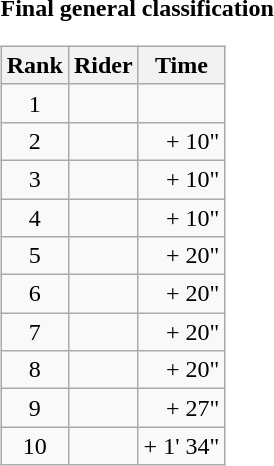<table>
<tr>
<td><strong>Final general classification</strong><br><table class="wikitable">
<tr>
<th scope="col">Rank</th>
<th scope="col">Rider</th>
<th scope="col">Time</th>
</tr>
<tr>
<td style="text-align:center;">1</td>
<td></td>
<td style="text-align:right;"></td>
</tr>
<tr>
<td style="text-align:center;">2</td>
<td></td>
<td style="text-align:right;">+ 10"</td>
</tr>
<tr>
<td style="text-align:center;">3</td>
<td></td>
<td style="text-align:right;">+ 10"</td>
</tr>
<tr>
<td style="text-align:center;">4</td>
<td></td>
<td style="text-align:right;">+ 10"</td>
</tr>
<tr>
<td style="text-align:center;">5</td>
<td></td>
<td style="text-align:right;">+ 20"</td>
</tr>
<tr>
<td style="text-align:center;">6</td>
<td></td>
<td style="text-align:right;">+ 20"</td>
</tr>
<tr>
<td style="text-align:center;">7</td>
<td></td>
<td style="text-align:right;">+ 20"</td>
</tr>
<tr>
<td style="text-align:center;">8</td>
<td></td>
<td style="text-align:right;">+ 20"</td>
</tr>
<tr>
<td style="text-align:center;">9</td>
<td></td>
<td style="text-align:right;">+ 27"</td>
</tr>
<tr>
<td style="text-align:center;">10</td>
<td></td>
<td style="text-align:right;">+ 1' 34"</td>
</tr>
</table>
</td>
</tr>
</table>
